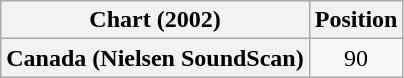<table class="wikitable plainrowheaders" style="text-align:center;" border="1">
<tr>
<th scope="col">Chart (2002)</th>
<th scope="col">Position</th>
</tr>
<tr>
<th scope="row">Canada (Nielsen SoundScan)</th>
<td>90</td>
</tr>
</table>
